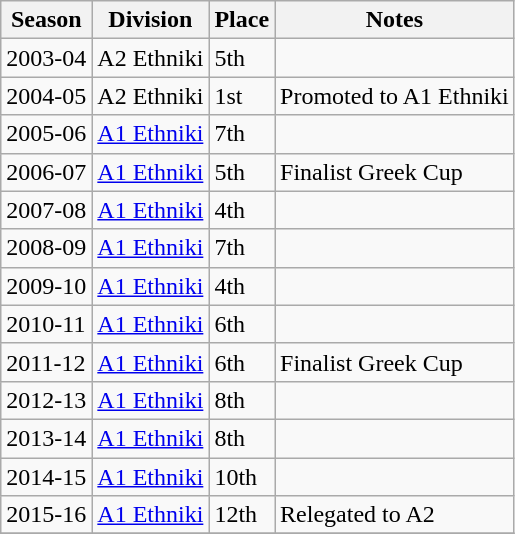<table class="wikitable">
<tr>
<th>Season</th>
<th>Division</th>
<th>Place</th>
<th>Notes</th>
</tr>
<tr>
<td>2003-04</td>
<td>A2 Ethniki</td>
<td>5th</td>
<td></td>
</tr>
<tr>
<td>2004-05</td>
<td>A2 Ethniki</td>
<td>1st</td>
<td>Promoted to A1 Ethniki</td>
</tr>
<tr>
<td>2005-06</td>
<td><a href='#'>A1 Ethniki</a></td>
<td>7th</td>
<td></td>
</tr>
<tr>
<td>2006-07</td>
<td><a href='#'>A1 Ethniki</a></td>
<td>5th</td>
<td>Finalist Greek Cup</td>
</tr>
<tr>
<td>2007-08</td>
<td><a href='#'>A1 Ethniki</a></td>
<td>4th</td>
<td></td>
</tr>
<tr>
<td>2008-09</td>
<td><a href='#'>A1 Ethniki</a></td>
<td>7th</td>
<td></td>
</tr>
<tr>
<td>2009-10</td>
<td><a href='#'>A1 Ethniki</a></td>
<td>4th</td>
<td></td>
</tr>
<tr>
<td>2010-11</td>
<td><a href='#'>A1 Ethniki</a></td>
<td>6th</td>
<td></td>
</tr>
<tr>
<td>2011-12</td>
<td><a href='#'>A1 Ethniki</a></td>
<td>6th</td>
<td>Finalist Greek Cup</td>
</tr>
<tr>
<td>2012-13</td>
<td><a href='#'>A1 Ethniki</a></td>
<td>8th</td>
<td></td>
</tr>
<tr>
<td>2013-14</td>
<td><a href='#'>A1 Ethniki</a></td>
<td>8th</td>
<td></td>
</tr>
<tr>
<td>2014-15</td>
<td><a href='#'>A1 Ethniki</a></td>
<td>10th</td>
<td></td>
</tr>
<tr>
<td>2015-16</td>
<td><a href='#'>A1 Ethniki</a></td>
<td>12th</td>
<td>Relegated to A2</td>
</tr>
<tr>
</tr>
</table>
